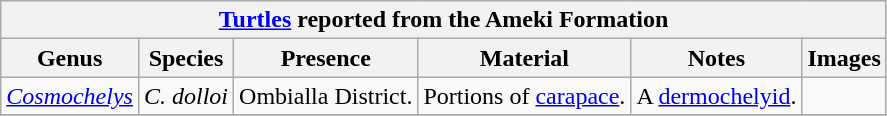<table class="wikitable" align="center">
<tr>
<th colspan="6" align="center"><a href='#'>Turtles</a> reported from the Ameki Formation</th>
</tr>
<tr>
<th>Genus</th>
<th>Species</th>
<th>Presence</th>
<th>Material</th>
<th>Notes</th>
<th>Images</th>
</tr>
<tr>
<td><em><a href='#'>Cosmochelys</a></em></td>
<td><em>C. dolloi</em></td>
<td>Ombialla District.</td>
<td>Portions of <a href='#'>carapace</a>.</td>
<td>A <a href='#'>dermochelyid</a>.</td>
<td></td>
</tr>
<tr>
</tr>
</table>
